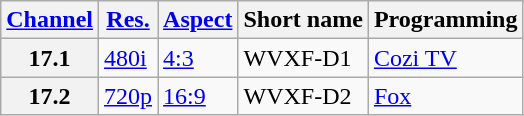<table class="wikitable">
<tr>
<th scope = "col"><a href='#'>Channel</a></th>
<th scope = "col"><a href='#'>Res.</a></th>
<th scope = "col"><a href='#'>Aspect</a></th>
<th scope = "col">Short name</th>
<th scope = "col">Programming</th>
</tr>
<tr>
<th scope = "row">17.1</th>
<td><a href='#'>480i</a></td>
<td><a href='#'>4:3</a></td>
<td>WVXF-D1</td>
<td><a href='#'>Cozi TV</a></td>
</tr>
<tr>
<th scope = "row">17.2</th>
<td><a href='#'>720p</a></td>
<td><a href='#'>16:9</a></td>
<td>WVXF-D2</td>
<td><a href='#'>Fox</a></td>
</tr>
</table>
